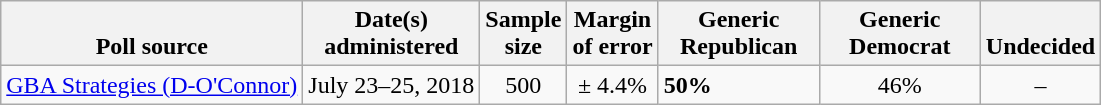<table class="wikitable">
<tr valign=bottom>
<th>Poll source</th>
<th>Date(s)<br>administered</th>
<th>Sample<br>size</th>
<th>Margin<br>of error</th>
<th style="width:100px;">Generic<br>Republican</th>
<th style="width:100px;">Generic<br>Democrat</th>
<th>Undecided</th>
</tr>
<tr>
<td><a href='#'>GBA Strategies (D-O'Connor)</a></td>
<td align=center>July 23–25, 2018</td>
<td align=center>500</td>
<td align=center>± 4.4%</td>
<td><strong>50%</strong></td>
<td align=center>46%</td>
<td align=center>–</td>
</tr>
</table>
